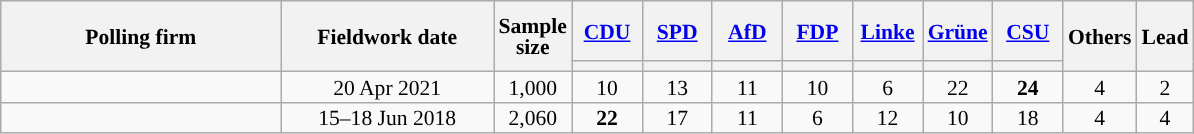<table class="wikitable sortable mw-datatable mw-collapsible mw-datatable" style="text-align:center;font-size:90%;line-height:14px;">
<tr style="height:40px;">
<th style="width:180px;" rowspan="2">Polling firm</th>
<th style="width:135px;" rowspan="2">Fieldwork date</th>
<th style="width:35px;" rowspan="2">Sample<br>size</th>
<th class="unsortable" style="width:40px;"><a href='#'>CDU</a></th>
<th class="unsortable" style="width:40px;"><a href='#'>SPD</a></th>
<th class="unsortable" style="width:40px;"><a href='#'>AfD</a></th>
<th class="unsortable" style="width:40px;"><a href='#'>FDP</a></th>
<th class="unsortable" style="width:40px;"><a href='#'>Linke</a></th>
<th class="unsortable" style="width:40px;"><a href='#'>Grüne</a></th>
<th class="unsortable" style="width:40px;"><a href='#'>CSU</a></th>
<th class="unsortable" style="width:30px;" rowspan="2">Others</th>
<th style="width:30px;" rowspan="2">Lead</th>
</tr>
<tr>
<th style="background:"></th>
<th style="background:"></th>
<th style="background:"></th>
<th style="background:"></th>
<th style="background:"></th>
<th style="background:"></th>
<th style="background:"></th>
</tr>
<tr>
<td></td>
<td data-sort-value="2021-04-20">20 Apr 2021</td>
<td>1,000</td>
<td>10</td>
<td>13</td>
<td>11</td>
<td>10</td>
<td>6</td>
<td>22</td>
<td><strong>24</strong></td>
<td>4</td>
<td style="background:">2</td>
</tr>
<tr>
<td></td>
<td data-sort-value="2018-06-18">15–18 Jun 2018</td>
<td>2,060</td>
<td><strong>22</strong></td>
<td>17</td>
<td>11</td>
<td>6</td>
<td>12</td>
<td>10</td>
<td>18</td>
<td>4</td>
<td style="background:">4</td>
</tr>
</table>
